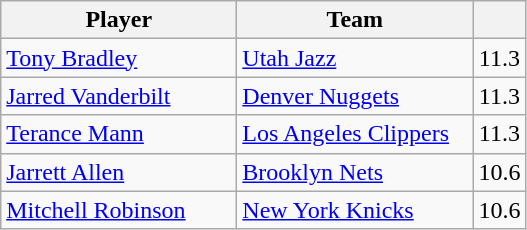<table class="wikitable" style="text-align:left">
<tr>
<th width="150px">Player</th>
<th width="150px">Team</th>
<th width="25px"></th>
</tr>
<tr>
<td><a href='#'>Tony Bradley</a></td>
<td><a href='#'>Utah Jazz</a></td>
<td align="center">11.3</td>
</tr>
<tr>
<td><a href='#'>Jarred Vanderbilt</a></td>
<td><a href='#'>Denver Nuggets</a></td>
<td align="center">11.3</td>
</tr>
<tr>
<td><a href='#'>Terance Mann</a></td>
<td><a href='#'>Los Angeles Clippers</a></td>
<td align="center">11.3</td>
</tr>
<tr>
<td><a href='#'>Jarrett Allen</a></td>
<td><a href='#'>Brooklyn Nets</a></td>
<td align="center">10.6</td>
</tr>
<tr>
<td><a href='#'>Mitchell Robinson</a></td>
<td><a href='#'>New York Knicks</a></td>
<td align="center">10.6</td>
</tr>
</table>
